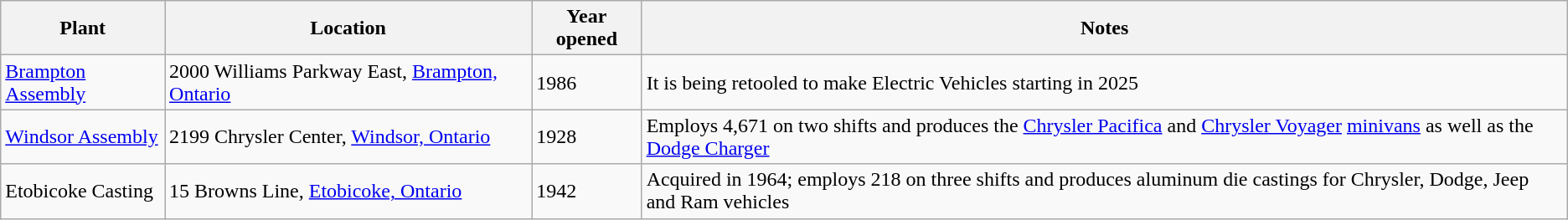<table class="wikitable">
<tr>
<th>Plant</th>
<th>Location</th>
<th>Year opened</th>
<th>Notes</th>
</tr>
<tr>
<td><a href='#'>Brampton Assembly</a></td>
<td>2000 Williams Parkway East, <a href='#'>Brampton, Ontario</a></td>
<td>1986</td>
<td>It is being retooled to make Electric Vehicles starting in 2025</td>
</tr>
<tr>
<td><a href='#'>Windsor Assembly</a></td>
<td>2199 Chrysler Center, <a href='#'>Windsor, Ontario</a></td>
<td>1928</td>
<td>Employs 4,671 on two shifts and produces the <a href='#'>Chrysler Pacifica</a> and <a href='#'>Chrysler Voyager</a> <a href='#'>minivans</a> as well as the <a href='#'>Dodge Charger</a></td>
</tr>
<tr>
<td>Etobicoke Casting</td>
<td>15 Browns Line, <a href='#'>Etobicoke, Ontario</a></td>
<td>1942</td>
<td>Acquired in 1964; employs 218 on three shifts and produces aluminum die castings for Chrysler, Dodge, Jeep and Ram vehicles</td>
</tr>
</table>
